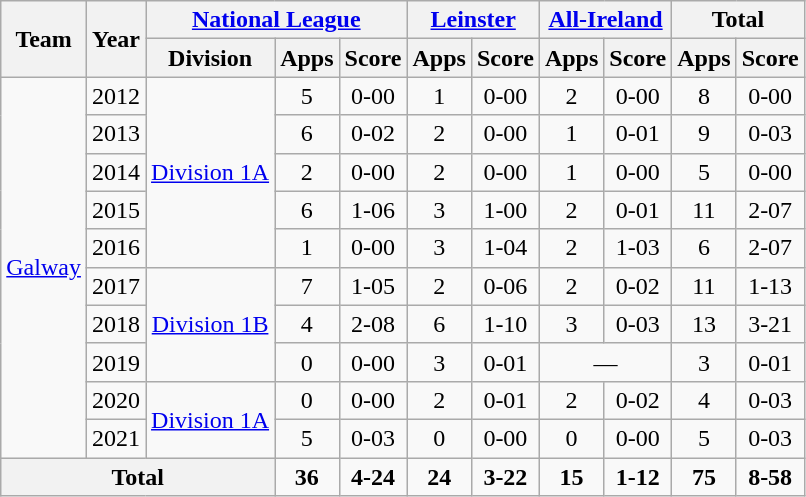<table class="wikitable" style="text-align:center">
<tr>
<th rowspan="2">Team</th>
<th rowspan="2">Year</th>
<th colspan="3"><a href='#'>National League</a></th>
<th colspan="2"><a href='#'>Leinster</a></th>
<th colspan="2"><a href='#'>All-Ireland</a></th>
<th colspan="3">Total</th>
</tr>
<tr>
<th>Division</th>
<th>Apps</th>
<th>Score</th>
<th>Apps</th>
<th>Score</th>
<th>Apps</th>
<th>Score</th>
<th>Apps</th>
<th>Score</th>
</tr>
<tr>
<td rowspan="10"><a href='#'>Galway</a></td>
<td>2012</td>
<td rowspan="5"><a href='#'>Division 1A</a></td>
<td>5</td>
<td>0-00</td>
<td>1</td>
<td>0-00</td>
<td>2</td>
<td>0-00</td>
<td>8</td>
<td>0-00</td>
</tr>
<tr>
<td>2013</td>
<td>6</td>
<td>0-02</td>
<td>2</td>
<td>0-00</td>
<td>1</td>
<td>0-01</td>
<td>9</td>
<td>0-03</td>
</tr>
<tr>
<td>2014</td>
<td>2</td>
<td>0-00</td>
<td>2</td>
<td>0-00</td>
<td>1</td>
<td>0-00</td>
<td>5</td>
<td>0-00</td>
</tr>
<tr>
<td>2015</td>
<td>6</td>
<td>1-06</td>
<td>3</td>
<td>1-00</td>
<td>2</td>
<td>0-01</td>
<td>11</td>
<td>2-07</td>
</tr>
<tr>
<td>2016</td>
<td>1</td>
<td>0-00</td>
<td>3</td>
<td>1-04</td>
<td>2</td>
<td>1-03</td>
<td>6</td>
<td>2-07</td>
</tr>
<tr>
<td>2017</td>
<td rowspan="3"><a href='#'>Division 1B</a></td>
<td>7</td>
<td>1-05</td>
<td>2</td>
<td>0-06</td>
<td>2</td>
<td>0-02</td>
<td>11</td>
<td>1-13</td>
</tr>
<tr>
<td>2018</td>
<td>4</td>
<td>2-08</td>
<td>6</td>
<td>1-10</td>
<td>3</td>
<td>0-03</td>
<td>13</td>
<td>3-21</td>
</tr>
<tr>
<td>2019</td>
<td>0</td>
<td>0-00</td>
<td>3</td>
<td>0-01</td>
<td colspan=2>—</td>
<td>3</td>
<td>0-01</td>
</tr>
<tr>
<td>2020</td>
<td rowspan="2"><a href='#'>Division 1A</a></td>
<td>0</td>
<td>0-00</td>
<td>2</td>
<td>0-01</td>
<td>2</td>
<td>0-02</td>
<td>4</td>
<td>0-03</td>
</tr>
<tr>
<td>2021</td>
<td>5</td>
<td>0-03</td>
<td>0</td>
<td>0-00</td>
<td>0</td>
<td>0-00</td>
<td>5</td>
<td>0-03</td>
</tr>
<tr>
<th colspan="3">Total</th>
<td><strong>36</strong></td>
<td><strong>4-24</strong></td>
<td><strong>24</strong></td>
<td><strong>3-22</strong></td>
<td><strong>15</strong></td>
<td><strong>1-12</strong></td>
<td><strong>75</strong></td>
<td><strong>8-58</strong></td>
</tr>
</table>
